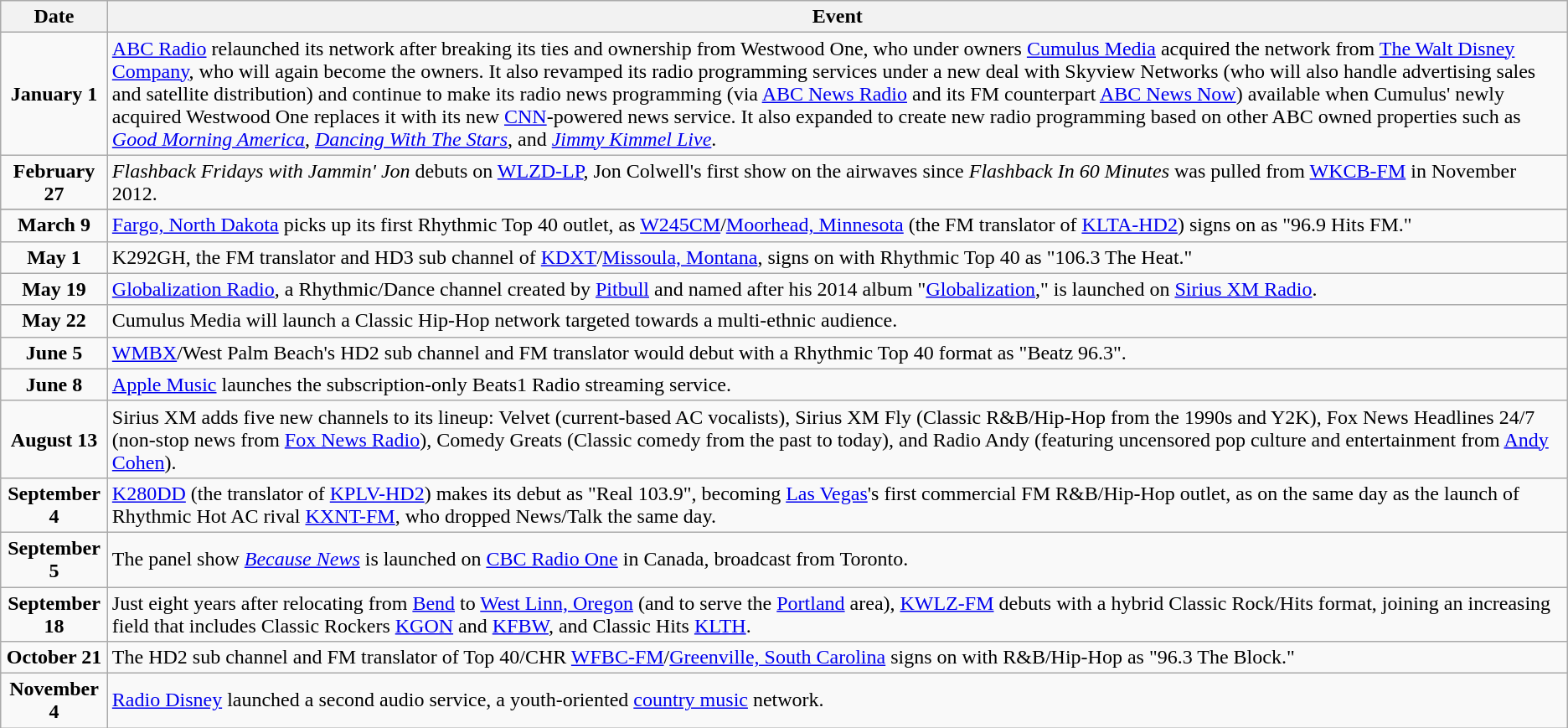<table class="wikitable">
<tr>
<th>Date</th>
<th>Event</th>
</tr>
<tr>
<td style="text-align:center;"><strong>January 1</strong></td>
<td><a href='#'>ABC Radio</a> relaunched its network after breaking its ties and ownership from Westwood One, who under owners <a href='#'>Cumulus Media</a> acquired the network from <a href='#'>The Walt Disney Company</a>, who will again become the owners. It also revamped its radio programming services under a new deal with Skyview Networks (who will also handle advertising sales and satellite distribution) and continue to make its radio news programming (via <a href='#'>ABC News Radio</a> and its FM counterpart <a href='#'>ABC News Now</a>) available when Cumulus' newly acquired Westwood One replaces it with its new <a href='#'>CNN</a>-powered news service. It also expanded to create new radio programming based on other ABC owned properties such as <em><a href='#'>Good Morning America</a></em>, <em><a href='#'>Dancing With The Stars</a></em>, and <em><a href='#'>Jimmy Kimmel Live</a></em>.</td>
</tr>
<tr>
<td style="text-align:center;"><strong>February 27</strong></td>
<td><em>Flashback Fridays with Jammin' Jon</em> debuts on <a href='#'>WLZD-LP</a>, Jon Colwell's first show on the airwaves since  <em>Flashback In 60 Minutes</em> was pulled from <a href='#'>WKCB-FM</a> in November 2012.</td>
</tr>
<tr>
</tr>
<tr>
<td style="text-align:center;"><strong>March 9</strong></td>
<td><a href='#'>Fargo, North Dakota</a> picks up its first Rhythmic Top 40 outlet, as <a href='#'>W245CM</a>/<a href='#'>Moorhead, Minnesota</a> (the FM translator of <a href='#'>KLTA-HD2</a>) signs on as "96.9 Hits FM."</td>
</tr>
<tr>
<td style="text-align:center;"><strong>May 1</strong></td>
<td>K292GH, the FM translator and HD3 sub channel of <a href='#'>KDXT</a>/<a href='#'>Missoula, Montana</a>, signs on with Rhythmic Top 40 as "106.3 The Heat."</td>
</tr>
<tr>
<td style="text-align:center;"><strong>May 19</strong></td>
<td><a href='#'>Globalization Radio</a>, a Rhythmic/Dance channel created by <a href='#'>Pitbull</a> and named after his 2014 album "<a href='#'>Globalization</a>," is launched on <a href='#'>Sirius XM Radio</a>.</td>
</tr>
<tr>
<td style="text-align:center;"><strong>May 22</strong></td>
<td>Cumulus Media will launch a Classic Hip-Hop network targeted towards a multi-ethnic audience.</td>
</tr>
<tr>
<td style="text-align:center;"><strong>June 5</strong></td>
<td><a href='#'>WMBX</a>/West Palm Beach's HD2 sub channel and FM translator would debut with a Rhythmic Top 40 format as "Beatz 96.3".</td>
</tr>
<tr>
<td style="text-align:center;"><strong>June 8</strong></td>
<td><a href='#'>Apple Music</a> launches the subscription-only Beats1 Radio streaming service.</td>
</tr>
<tr>
<td style="text-align:center;"><strong>August 13</strong></td>
<td>Sirius XM adds five new channels to its lineup: Velvet (current-based AC vocalists), Sirius XM Fly (Classic R&B/Hip-Hop from the 1990s and Y2K), Fox News Headlines 24/7 (non-stop news from <a href='#'>Fox News Radio</a>), Comedy Greats (Classic comedy from the past to today), and Radio Andy (featuring uncensored pop culture and entertainment from <a href='#'>Andy Cohen</a>).</td>
</tr>
<tr>
<td style="text-align:center;"><strong>September 4</strong></td>
<td><a href='#'>K280DD</a> (the translator of <a href='#'>KPLV-HD2</a>) makes its debut as "Real 103.9", becoming <a href='#'>Las Vegas</a>'s first commercial FM R&B/Hip-Hop outlet, as on the same day as the launch of Rhythmic Hot AC rival <a href='#'>KXNT-FM</a>, who dropped News/Talk the same day.</td>
</tr>
<tr>
<td style="text-align:center;"><strong>September 5</strong></td>
<td>The panel show <em><a href='#'>Because News</a></em> is launched on <a href='#'>CBC Radio One</a> in Canada, broadcast from Toronto.</td>
</tr>
<tr>
<td style="text-align:center;"><strong>September 18</strong></td>
<td>Just eight years after relocating from <a href='#'>Bend</a> to <a href='#'>West Linn, Oregon</a> (and to serve the <a href='#'>Portland</a> area), <a href='#'>KWLZ-FM</a> debuts with a hybrid Classic Rock/Hits format, joining an increasing field that includes Classic Rockers <a href='#'>KGON</a> and <a href='#'>KFBW</a>, and Classic Hits <a href='#'>KLTH</a>.</td>
</tr>
<tr>
<td style="text-align:center;"><strong>October 21</strong></td>
<td>The HD2 sub channel and FM translator of Top 40/CHR <a href='#'>WFBC-FM</a>/<a href='#'>Greenville, South Carolina</a> signs on with R&B/Hip-Hop as "96.3 The Block."</td>
</tr>
<tr>
<td style="text-align:center;"><strong>November 4</strong></td>
<td><a href='#'>Radio Disney</a> launched a second audio service, a youth-oriented <a href='#'>country music</a> network.</td>
</tr>
</table>
